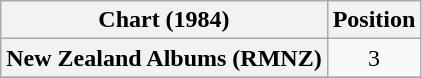<table class="wikitable plainrowheaders" style="text-align:center">
<tr>
<th scope="col">Chart (1984)</th>
<th scope="col">Position</th>
</tr>
<tr>
<th scope="row">New Zealand Albums (RMNZ)</th>
<td>3</td>
</tr>
<tr>
</tr>
</table>
